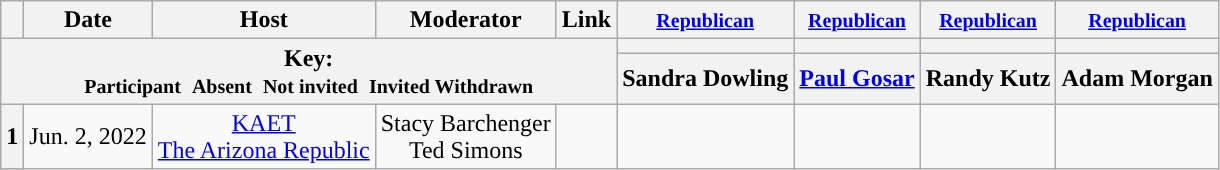<table class="wikitable" style="text-align:center;">
<tr>
<th scope="col"></th>
<th scope="col">Date</th>
<th scope="col">Host</th>
<th scope="col">Moderator</th>
<th scope="col">Link</th>
<th scope="col"><small><a href='#'>Republican</a></small></th>
<th scope="col"><small><a href='#'>Republican</a></small></th>
<th scope="col"><small><a href='#'>Republican</a></small></th>
<th scope="col"><small><a href='#'>Republican</a></small></th>
</tr>
<tr>
<th colspan="5" rowspan="2">Key:<br> <small>Participant </small>  <small>Absent </small>  <small>Not invited </small>  <small>Invited  Withdrawn</small></th>
<th scope="col" style="background:"></th>
<th scope="col" style="background:"></th>
<th scope="col" style="background:"></th>
<th scope="col" style="background:"></th>
</tr>
<tr>
<th scope="col">Sandra Dowling</th>
<th scope="col"><a href='#'>Paul Gosar</a></th>
<th scope="col">Randy Kutz</th>
<th scope="col">Adam Morgan</th>
</tr>
<tr>
<th>1</th>
<td style="white-space:nowrap;">Jun. 2, 2022</td>
<td style="white-space:nowrap;"><a href='#'>KAET</a><br><a href='#'>The Arizona Republic</a></td>
<td style="white-space:nowrap;">Stacy Barchenger<br>Ted Simons</td>
<td style="white-space:nowrap;"></td>
<td></td>
<td></td>
<td></td>
<td></td>
</tr>
</table>
